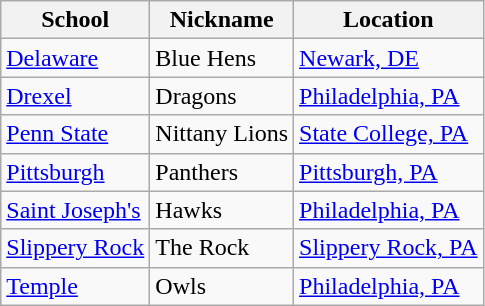<table class="wikitable sortable">
<tr>
<th>School</th>
<th>Nickname</th>
<th>Location</th>
</tr>
<tr>
<td><a href='#'>Delaware</a></td>
<td>Blue Hens</td>
<td><a href='#'>Newark, DE</a></td>
</tr>
<tr>
<td><a href='#'>Drexel</a></td>
<td>Dragons</td>
<td><a href='#'>Philadelphia, PA</a></td>
</tr>
<tr>
<td><a href='#'>Penn State</a></td>
<td>Nittany Lions</td>
<td><a href='#'>State College, PA</a></td>
</tr>
<tr>
<td><a href='#'>Pittsburgh</a></td>
<td>Panthers</td>
<td><a href='#'>Pittsburgh, PA</a></td>
</tr>
<tr>
<td><a href='#'>Saint Joseph's</a></td>
<td>Hawks</td>
<td><a href='#'>Philadelphia, PA</a></td>
</tr>
<tr>
<td><a href='#'>Slippery Rock</a></td>
<td>The Rock</td>
<td><a href='#'>Slippery Rock, PA</a></td>
</tr>
<tr>
<td><a href='#'>Temple</a></td>
<td>Owls</td>
<td><a href='#'>Philadelphia, PA</a></td>
</tr>
</table>
